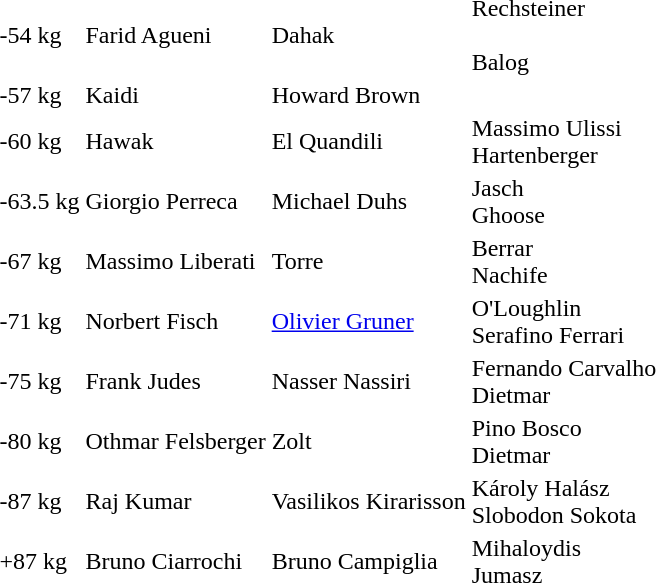<table>
<tr>
<td>-54 kg</td>
<td>Farid Agueni </td>
<td>Dahak </td>
<td>Rechsteiner <br><br>Balog </td>
</tr>
<tr>
<td>-57 kg</td>
<td>Kaidi </td>
<td>Howard Brown </td>
<td></td>
</tr>
<tr>
<td>-60 kg</td>
<td>Hawak </td>
<td>El Quandili </td>
<td>Massimo Ulissi <br>Hartenberger </td>
</tr>
<tr>
<td>-63.5 kg</td>
<td>Giorgio Perreca </td>
<td>Michael Duhs </td>
<td>Jasch <br>Ghoose </td>
</tr>
<tr>
<td>-67 kg</td>
<td>Massimo Liberati </td>
<td>Torre </td>
<td>Berrar <br>Nachife </td>
</tr>
<tr>
<td>-71 kg</td>
<td>Norbert Fisch </td>
<td><a href='#'>Olivier Gruner</a> </td>
<td>O'Loughlin <br>Serafino Ferrari </td>
</tr>
<tr>
<td>-75 kg</td>
<td>Frank Judes </td>
<td>Nasser Nassiri </td>
<td>Fernando Carvalho <br>Dietmar </td>
</tr>
<tr>
<td>-80 kg</td>
<td>Othmar Felsberger </td>
<td>Zolt </td>
<td>Pino Bosco <br>Dietmar </td>
</tr>
<tr>
<td>-87 kg</td>
<td>Raj Kumar </td>
<td>Vasilikos Kirarisson </td>
<td>Károly Halász <br>Slobodon Sokota </td>
</tr>
<tr>
<td>+87 kg</td>
<td>Bruno Ciarrochi </td>
<td>Bruno Campiglia </td>
<td>Mihaloydis <br>Jumasz </td>
</tr>
<tr>
</tr>
</table>
